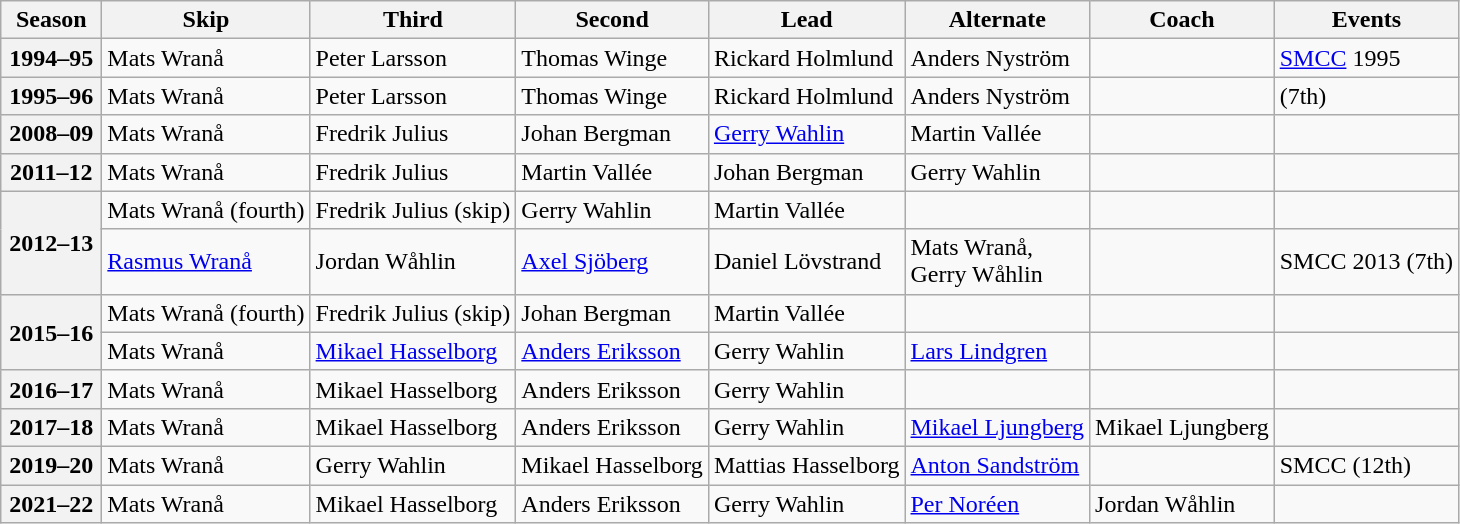<table class="wikitable">
<tr>
<th scope="col" width=60>Season</th>
<th scope="col">Skip</th>
<th scope="col">Third</th>
<th scope="col">Second</th>
<th scope="col">Lead</th>
<th scope="col">Alternate</th>
<th scope="col">Coach</th>
<th scope="col">Events</th>
</tr>
<tr>
<th scope="row">1994–95</th>
<td>Mats Wranå</td>
<td>Peter Larsson</td>
<td>Thomas Winge</td>
<td>Rickard Holmlund</td>
<td>Anders Nyström</td>
<td></td>
<td><a href='#'>SMCC</a> 1995 </td>
</tr>
<tr>
<th scope="row">1995–96</th>
<td>Mats Wranå</td>
<td>Peter Larsson</td>
<td>Thomas Winge</td>
<td>Rickard Holmlund</td>
<td>Anders Nyström</td>
<td></td>
<td> (7th)</td>
</tr>
<tr>
<th scope="row">2008–09</th>
<td>Mats Wranå</td>
<td>Fredrik Julius</td>
<td>Johan Bergman</td>
<td><a href='#'>Gerry Wahlin</a></td>
<td>Martin Vallée</td>
<td></td>
<td></td>
</tr>
<tr>
<th scope="row">2011–12</th>
<td>Mats Wranå</td>
<td>Fredrik Julius</td>
<td>Martin Vallée</td>
<td>Johan Bergman</td>
<td>Gerry Wahlin</td>
<td></td>
<td></td>
</tr>
<tr>
<th scope="row" rowspan="2">2012–13</th>
<td>Mats Wranå (fourth)</td>
<td>Fredrik Julius (skip)</td>
<td>Gerry Wahlin</td>
<td>Martin Vallée</td>
<td></td>
<td></td>
<td></td>
</tr>
<tr>
<td><a href='#'>Rasmus Wranå</a></td>
<td>Jordan Wåhlin</td>
<td><a href='#'>Axel Sjöberg</a></td>
<td>Daniel Lövstrand</td>
<td>Mats Wranå,<br>Gerry Wåhlin</td>
<td></td>
<td>SMCC 2013 (7th)</td>
</tr>
<tr>
<th scope="row" rowspan="2">2015–16</th>
<td>Mats Wranå (fourth)</td>
<td>Fredrik Julius (skip)</td>
<td>Johan Bergman</td>
<td>Martin Vallée</td>
<td></td>
<td></td>
<td></td>
</tr>
<tr>
<td>Mats Wranå</td>
<td><a href='#'>Mikael Hasselborg</a></td>
<td><a href='#'>Anders Eriksson</a></td>
<td>Gerry Wahlin</td>
<td><a href='#'>Lars Lindgren</a></td>
<td></td>
<td> </td>
</tr>
<tr>
<th scope="row">2016–17</th>
<td>Mats Wranå</td>
<td>Mikael Hasselborg</td>
<td>Anders Eriksson</td>
<td>Gerry Wahlin</td>
<td></td>
<td></td>
<td> </td>
</tr>
<tr>
<th scope="row">2017–18</th>
<td>Mats Wranå</td>
<td>Mikael Hasselborg</td>
<td>Anders Eriksson</td>
<td>Gerry Wahlin</td>
<td><a href='#'>Mikael Ljungberg</a></td>
<td>Mikael Ljungberg</td>
<td> </td>
</tr>
<tr>
<th scope="row">2019–20</th>
<td>Mats Wranå</td>
<td>Gerry Wahlin</td>
<td>Mikael Hasselborg</td>
<td>Mattias Hasselborg</td>
<td><a href='#'>Anton Sandström</a></td>
<td></td>
<td>SMCC (12th)</td>
</tr>
<tr>
<th scope="row">2021–22</th>
<td>Mats Wranå</td>
<td>Mikael Hasselborg</td>
<td>Anders Eriksson</td>
<td>Gerry Wahlin</td>
<td><a href='#'>Per Noréen</a></td>
<td>Jordan Wåhlin</td>
<td> </td>
</tr>
</table>
